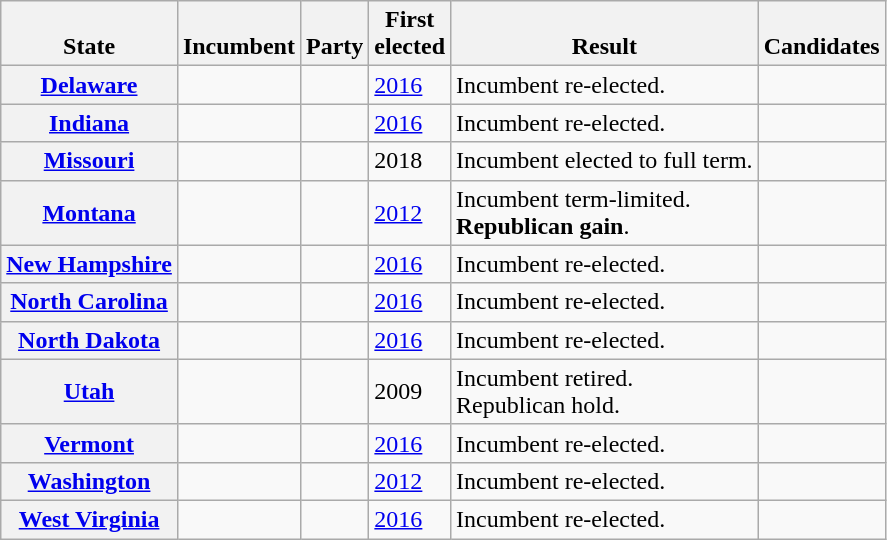<table class="wikitable sortable">
<tr valign=bottom>
<th>State</th>
<th>Incumbent</th>
<th>Party</th>
<th>First<br>elected</th>
<th>Result</th>
<th>Candidates</th>
</tr>
<tr>
<th><a href='#'>Delaware</a></th>
<td></td>
<td></td>
<td><a href='#'>2016</a></td>
<td>Incumbent re-elected.</td>
<td nowrap></td>
</tr>
<tr>
<th><a href='#'>Indiana</a></th>
<td></td>
<td></td>
<td><a href='#'>2016</a></td>
<td>Incumbent re-elected.</td>
<td nowrap></td>
</tr>
<tr>
<th><a href='#'>Missouri</a></th>
<td></td>
<td></td>
<td>2018</td>
<td>Incumbent elected to full term.</td>
<td nowrap></td>
</tr>
<tr>
<th><a href='#'>Montana</a></th>
<td></td>
<td></td>
<td><a href='#'>2012</a></td>
<td>Incumbent term-limited.<br><strong>Republican gain</strong>.</td>
<td nowrap></td>
</tr>
<tr>
<th><a href='#'>New Hampshire</a></th>
<td></td>
<td></td>
<td><a href='#'>2016</a></td>
<td>Incumbent re-elected.</td>
<td nowrap></td>
</tr>
<tr>
<th><a href='#'>North Carolina</a></th>
<td></td>
<td></td>
<td><a href='#'>2016</a></td>
<td>Incumbent re-elected.</td>
<td nowrap></td>
</tr>
<tr>
<th><a href='#'>North Dakota</a></th>
<td></td>
<td></td>
<td><a href='#'>2016</a></td>
<td>Incumbent re-elected.</td>
<td nowrap></td>
</tr>
<tr>
<th><a href='#'>Utah</a></th>
<td></td>
<td></td>
<td>2009</td>
<td>Incumbent retired.<br>Republican hold.</td>
<td nowrap></td>
</tr>
<tr>
<th><a href='#'>Vermont</a></th>
<td></td>
<td></td>
<td><a href='#'>2016</a></td>
<td>Incumbent re-elected.</td>
<td nowrap></td>
</tr>
<tr>
<th><a href='#'>Washington</a></th>
<td></td>
<td></td>
<td><a href='#'>2012</a></td>
<td>Incumbent re-elected.</td>
<td nowrap></td>
</tr>
<tr>
<th><a href='#'>West Virginia</a></th>
<td></td>
<td></td>
<td><a href='#'>2016</a></td>
<td>Incumbent re-elected.</td>
<td nowrap></td>
</tr>
</table>
